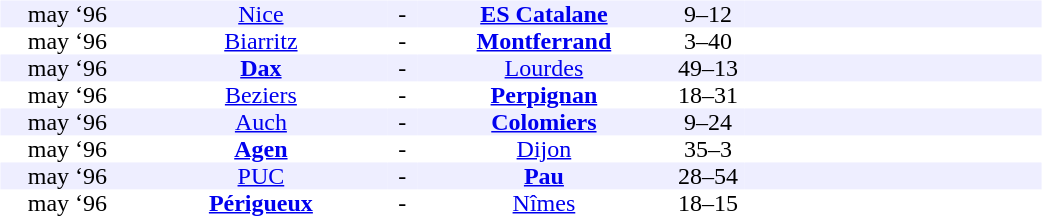<table width=700>
<tr>
<td width=700 valign="top"><br><table border=0 cellspacing=0 cellpadding=0 style="font-size: 100%; border-collapse: collapse;" width=100%>
<tr align=center bgcolor=#EEEEFF>
<td width=90>may ‘96</td>
<td width=170><a href='#'>Nice</a></td>
<td width=20>-</td>
<td width=170><strong><a href='#'>ES Catalane</a></strong></td>
<td width=50>9–12</td>
<td width=200></td>
</tr>
<tr align=center bgcolor=#FFFFFF>
<td width=90>may ‘96</td>
<td width=170><a href='#'>Biarritz</a></td>
<td width=20>-</td>
<td width=170><strong><a href='#'>Montferrand</a></strong></td>
<td width=50>3–40</td>
<td width=200></td>
</tr>
<tr align=center bgcolor=#EEEEFF>
<td width=90>may ‘96</td>
<td width=170><strong><a href='#'>Dax</a></strong></td>
<td width=20>-</td>
<td width=170><a href='#'>Lourdes</a></td>
<td width=50>49–13</td>
<td width=200></td>
</tr>
<tr align=center bgcolor=#FFFFFF>
<td width=90>may ‘96</td>
<td width=170><a href='#'>Beziers</a></td>
<td width=20>-</td>
<td width=170><strong><a href='#'>Perpignan</a></strong></td>
<td width=50>18–31</td>
<td width=200></td>
</tr>
<tr align=center bgcolor=#EEEEFF>
<td width=90>may ‘96</td>
<td width=170><a href='#'>Auch</a></td>
<td width=20>-</td>
<td width=170><strong><a href='#'>Colomiers</a></strong></td>
<td width=50>9–24</td>
<td width=200></td>
</tr>
<tr align=center bgcolor=#FFFFFF>
<td width=90>may ‘96</td>
<td width=170><strong><a href='#'>Agen</a></strong></td>
<td width=20>-</td>
<td width=170><a href='#'>Dijon</a></td>
<td width=50>35–3</td>
<td width=200></td>
</tr>
<tr align=center bgcolor=#EEEEFF>
<td width=90>may ‘96</td>
<td width=170><a href='#'>PUC</a></td>
<td width=20>-</td>
<td width=170><strong><a href='#'>Pau</a></strong></td>
<td width=50>28–54</td>
<td width=200></td>
</tr>
<tr align=center bgcolor=#FFFFFF>
<td width=90>may ‘96</td>
<td width=170><strong><a href='#'>Périgueux</a></strong></td>
<td width=20>-</td>
<td width=170><a href='#'>Nîmes</a></td>
<td width=50>18–15</td>
<td width=200></td>
</tr>
</table>
</td>
</tr>
</table>
